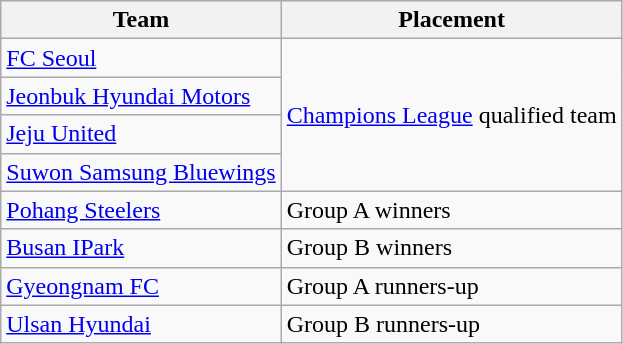<table class="wikitable">
<tr>
<th>Team</th>
<th>Placement</th>
</tr>
<tr>
<td><a href='#'>FC Seoul</a></td>
<td rowspan="4"><a href='#'>Champions League</a> qualified team</td>
</tr>
<tr>
<td><a href='#'>Jeonbuk Hyundai Motors</a></td>
</tr>
<tr>
<td><a href='#'>Jeju United</a></td>
</tr>
<tr>
<td><a href='#'>Suwon Samsung Bluewings</a></td>
</tr>
<tr>
<td><a href='#'>Pohang Steelers</a></td>
<td>Group A winners</td>
</tr>
<tr>
<td><a href='#'>Busan IPark</a></td>
<td>Group B winners</td>
</tr>
<tr>
<td><a href='#'>Gyeongnam FC</a></td>
<td>Group A runners-up</td>
</tr>
<tr>
<td><a href='#'>Ulsan Hyundai</a></td>
<td>Group B runners-up</td>
</tr>
</table>
